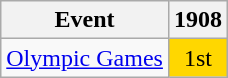<table class="wikitable" style="text-align:center">
<tr>
<th>Event</th>
<th>1908</th>
</tr>
<tr>
<td align=left><a href='#'>Olympic Games</a></td>
<td bgcolor=gold>1st</td>
</tr>
</table>
